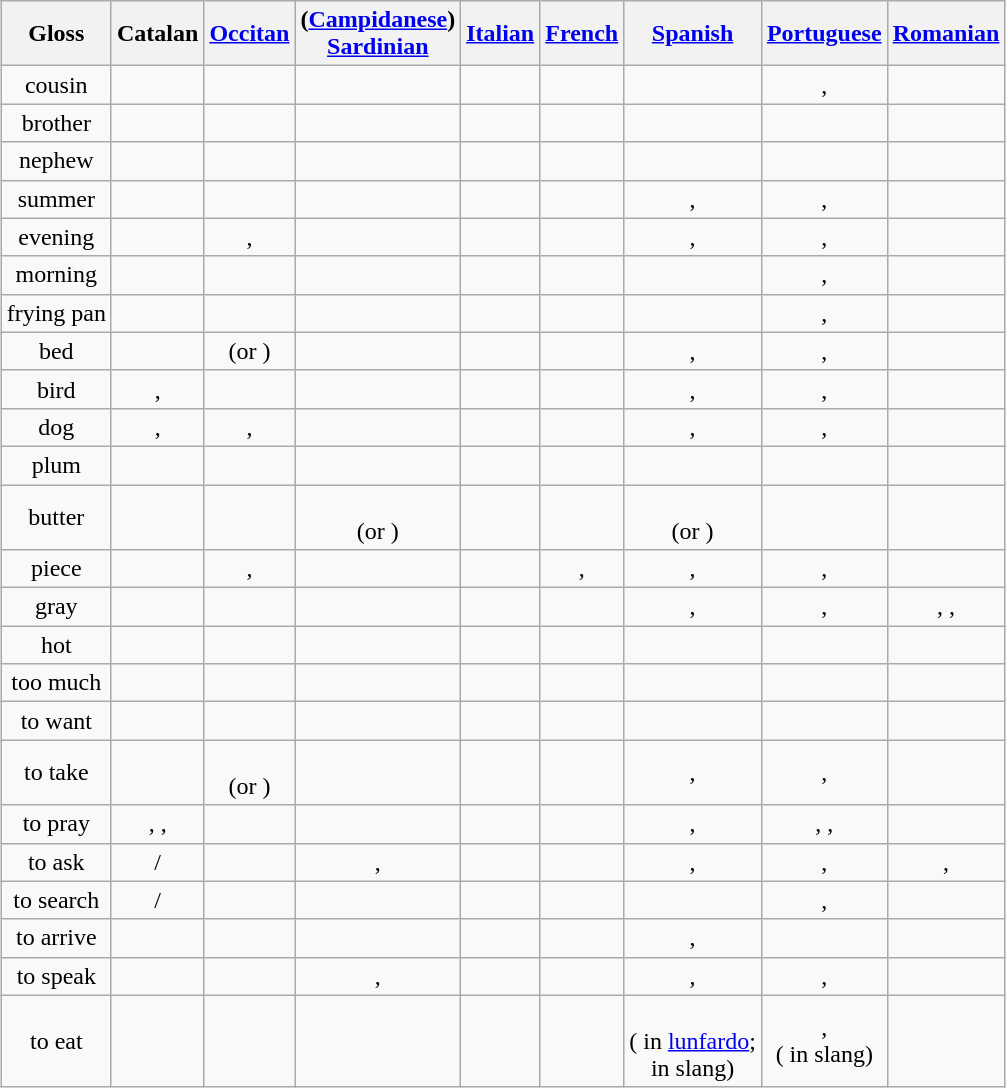<table class="wikitable"  style="margin:auto; text-align:center;">
<tr>
<th>Gloss</th>
<th>Catalan</th>
<th><a href='#'>Occitan</a></th>
<th>(<a href='#'>Campidanese</a>) <br> <a href='#'>Sardinian</a></th>
<th><a href='#'>Italian</a></th>
<th><a href='#'>French</a></th>
<th><a href='#'>Spanish</a></th>
<th><a href='#'>Portuguese</a></th>
<th><a href='#'>Romanian</a><br></th>
</tr>
<tr>
<td>cousin</td>
<td></td>
<td></td>
<td></td>
<td></td>
<td></td>
<td></td>
<td>, </td>
<td></td>
</tr>
<tr>
<td>brother</td>
<td></td>
<td></td>
<td></td>
<td></td>
<td></td>
<td></td>
<td></td>
<td></td>
</tr>
<tr>
<td>nephew</td>
<td></td>
<td></td>
<td></td>
<td></td>
<td></td>
<td></td>
<td></td>
<td></td>
</tr>
<tr>
<td>summer</td>
<td></td>
<td></td>
<td></td>
<td></td>
<td></td>
<td>, </td>
<td>, </td>
<td></td>
</tr>
<tr>
<td>evening</td>
<td></td>
<td>, </td>
<td></td>
<td></td>
<td></td>
<td>, </td>
<td>, </td>
<td></td>
</tr>
<tr>
<td>morning</td>
<td></td>
<td></td>
<td></td>
<td></td>
<td></td>
<td></td>
<td>, </td>
<td></td>
</tr>
<tr>
<td>frying pan</td>
<td></td>
<td></td>
<td></td>
<td></td>
<td></td>
<td></td>
<td>, </td>
<td></td>
</tr>
<tr>
<td>bed</td>
<td></td>
<td> (or )</td>
<td></td>
<td></td>
<td></td>
<td>, </td>
<td>, </td>
<td></td>
</tr>
<tr>
<td>bird</td>
<td>, </td>
<td></td>
<td></td>
<td></td>
<td></td>
<td>, </td>
<td>, </td>
<td></td>
</tr>
<tr>
<td>dog</td>
<td>, </td>
<td>, </td>
<td></td>
<td></td>
<td></td>
<td>, </td>
<td>, </td>
<td></td>
</tr>
<tr>
<td>plum</td>
<td></td>
<td></td>
<td></td>
<td></td>
<td></td>
<td></td>
<td></td>
<td></td>
</tr>
<tr>
<td>butter</td>
<td></td>
<td></td>
<td> <br> (or )</td>
<td></td>
<td></td>
<td> <br> (or )</td>
<td></td>
<td></td>
</tr>
<tr>
<td>piece</td>
<td></td>
<td>, </td>
<td></td>
<td></td>
<td>, </td>
<td>, </td>
<td>, </td>
<td></td>
</tr>
<tr>
<td>gray</td>
<td></td>
<td></td>
<td></td>
<td></td>
<td></td>
<td>, </td>
<td>, </td>
<td>, , </td>
</tr>
<tr>
<td>hot</td>
<td></td>
<td></td>
<td></td>
<td><strong></strong></td>
<td><strong></strong></td>
<td></td>
<td></td>
<td></td>
</tr>
<tr>
<td>too much</td>
<td></td>
<td></td>
<td></td>
<td></td>
<td></td>
<td></td>
<td></td>
<td></td>
</tr>
<tr>
<td>to want</td>
<td></td>
<td></td>
<td></td>
<td></td>
<td></td>
<td></td>
<td></td>
<td></td>
</tr>
<tr>
<td>to take</td>
<td></td>
<td> <br> (or )</td>
<td></td>
<td></td>
<td></td>
<td>, </td>
<td>, </td>
<td></td>
</tr>
<tr>
<td>to pray</td>
<td>, , </td>
<td></td>
<td></td>
<td></td>
<td></td>
<td>, </td>
<td>, , </td>
<td></td>
</tr>
<tr>
<td>to ask</td>
<td> / </td>
<td></td>
<td>, </td>
<td></td>
<td></td>
<td>, </td>
<td>, </td>
<td>, </td>
</tr>
<tr>
<td>to search</td>
<td> / </td>
<td></td>
<td></td>
<td></td>
<td></td>
<td></td>
<td>, </td>
<td></td>
</tr>
<tr>
<td>to arrive</td>
<td></td>
<td></td>
<td></td>
<td></td>
<td></td>
<td>, </td>
<td></td>
<td></td>
</tr>
<tr>
<td>to speak</td>
<td></td>
<td></td>
<td>, </td>
<td></td>
<td></td>
<td>, </td>
<td>, </td>
<td></td>
</tr>
<tr>
<td>to eat</td>
<td></td>
<td></td>
<td></td>
<td></td>
<td></td>
<td> <br> ( in <a href='#'>lunfardo</a>; <br>  in slang)</td>
<td>,  <br> ( in slang)</td>
<td></td>
</tr>
</table>
